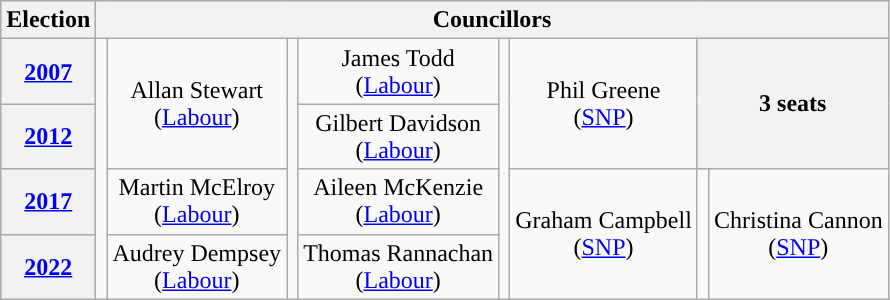<table class="wikitable" style="text-align:center">
<tr>
<th>Election</th>
<th colspan=8>Councillors</th>
</tr>
<tr>
<th><a href='#'>2007</a></th>
<td rowspan=4; style="background-color: "></td>
<td rowspan=2>Allan Stewart<br>(<a href='#'>Labour</a>)</td>
<td rowspan=4; style="background-color: "></td>
<td rowspan=1>James Todd<br>(<a href='#'>Labour</a>)</td>
<td rowspan=4; style="background-color: "></td>
<td rowspan=2>Phil Greene<br>(<a href='#'>SNP</a>)</td>
<th colspan=2; rowspan=2>3 seats</th>
</tr>
<tr>
<th><a href='#'>2012</a></th>
<td rowspan=1>Gilbert Davidson<br>(<a href='#'>Labour</a>)</td>
</tr>
<tr>
<th><a href='#'>2017</a></th>
<td rowspan=1>Martin McElroy<br>(<a href='#'>Labour</a>)</td>
<td rowspan=1>Aileen McKenzie<br>(<a href='#'>Labour</a>)</td>
<td rowspan=2>Graham Campbell<br>(<a href='#'>SNP</a>)</td>
<td rowspan=2; style="background-color: "></td>
<td rowspan=2>Christina Cannon<br>(<a href='#'>SNP</a>)</td>
</tr>
<tr>
<th><a href='#'>2022</a></th>
<td rowspan=1>Audrey Dempsey<br>(<a href='#'>Labour</a>)</td>
<td rowspan=1>Thomas Rannachan<br>(<a href='#'>Labour</a>)</td>
</tr>
</table>
